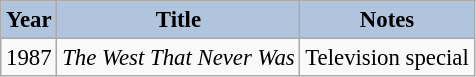<table class="wikitable" style="font-size:95%;">
<tr>
<th style="background:#B0C4DE;">Year</th>
<th style="background:#B0C4DE;">Title</th>
<th style="background:#B0C4DE;">Notes</th>
</tr>
<tr>
<td>1987</td>
<td><em>The West That Never Was</em></td>
<td>Television special</td>
</tr>
</table>
